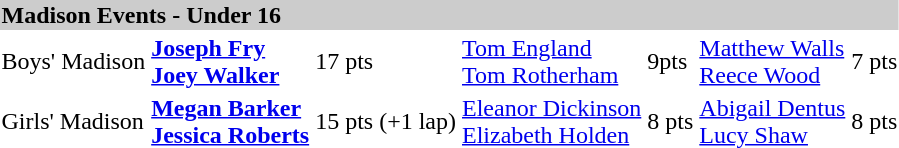<table>
<tr bgcolor="#cccccc">
<td colspan=7><strong> Madison Events - Under 16</strong></td>
</tr>
<tr>
<td>Boys' Madison</td>
<td><strong><a href='#'>Joseph Fry</a><br><a href='#'>Joey Walker</a></strong></td>
<td>17 pts</td>
<td><a href='#'>Tom England</a><br><a href='#'>Tom Rotherham</a></td>
<td>9pts</td>
<td><a href='#'>Matthew Walls</a><br><a href='#'>Reece Wood</a></td>
<td>7 pts</td>
</tr>
<tr>
<td>Girls' Madison</td>
<td><strong><a href='#'>Megan Barker</a><br><a href='#'>Jessica Roberts</a></strong></td>
<td>15 pts (+1 lap)</td>
<td><a href='#'>Eleanor Dickinson</a><br><a href='#'>Elizabeth Holden</a></td>
<td>8 pts</td>
<td><a href='#'>Abigail Dentus</a><br><a href='#'>Lucy Shaw</a></td>
<td>8 pts</td>
</tr>
</table>
